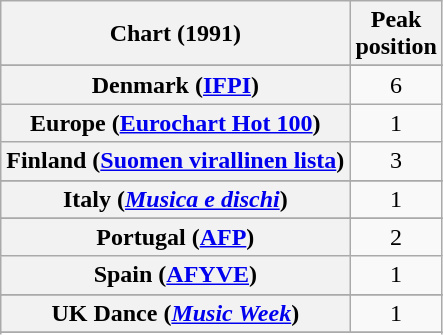<table class="wikitable sortable plainrowheaders" style="text-align:center">
<tr>
<th>Chart (1991)</th>
<th>Peak<br>position</th>
</tr>
<tr>
</tr>
<tr>
</tr>
<tr>
</tr>
<tr>
</tr>
<tr>
</tr>
<tr>
<th scope="row">Denmark (<a href='#'>IFPI</a>)</th>
<td>6</td>
</tr>
<tr>
<th scope="row">Europe (<a href='#'>Eurochart Hot 100</a>)</th>
<td>1</td>
</tr>
<tr>
<th scope="row">Finland (<a href='#'>Suomen virallinen lista</a>)</th>
<td>3</td>
</tr>
<tr>
</tr>
<tr>
</tr>
<tr>
</tr>
<tr>
<th scope="row">Italy (<em><a href='#'>Musica e dischi</a></em>)</th>
<td>1</td>
</tr>
<tr>
</tr>
<tr>
</tr>
<tr>
</tr>
<tr>
<th scope="row">Portugal (<a href='#'>AFP</a>)</th>
<td>2</td>
</tr>
<tr>
<th scope="row">Spain (<a href='#'>AFYVE</a>)</th>
<td>1</td>
</tr>
<tr>
</tr>
<tr>
</tr>
<tr>
</tr>
<tr>
<th scope="row">UK Dance (<em><a href='#'>Music Week</a></em>)</th>
<td>1</td>
</tr>
<tr>
</tr>
<tr>
</tr>
<tr>
</tr>
<tr>
</tr>
</table>
